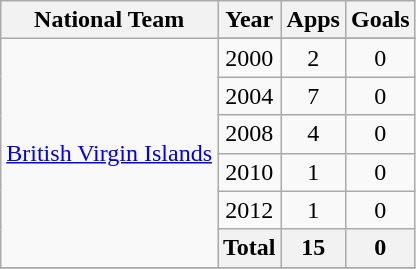<table class="wikitable" style="text-align:center">
<tr>
<th>National Team</th>
<th>Year</th>
<th>Apps</th>
<th>Goals</th>
</tr>
<tr>
<td rowspan="7"><a href='#'>British Virgin Islands</a></td>
</tr>
<tr>
<td>2000</td>
<td>2</td>
<td>0</td>
</tr>
<tr>
<td>2004</td>
<td>7</td>
<td>0</td>
</tr>
<tr>
<td>2008</td>
<td>4</td>
<td>0</td>
</tr>
<tr>
<td>2010</td>
<td>1</td>
<td>0</td>
</tr>
<tr>
<td>2012</td>
<td>1</td>
<td>0</td>
</tr>
<tr>
<th>Total</th>
<th>15</th>
<th>0</th>
</tr>
<tr>
</tr>
</table>
